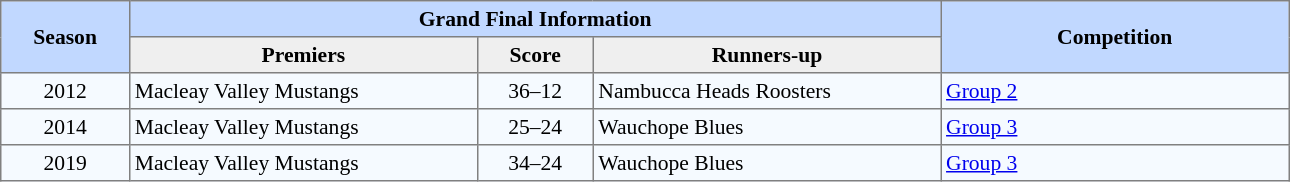<table border=1 style="border-collapse:collapse; font-size:90%;" cellpadding=3 cellspacing=0 width=68%>
<tr bgcolor=#C1D8FF>
<th rowspan=2 width=10%>Season</th>
<th rowspan=1 colspan=3>Grand Final Information</th>
<th rowspan=2 width=27%>Competition</th>
</tr>
<tr bgcolor=#EFEFEF>
<th rowspan=1 width=27%>Premiers</th>
<th rowspan=1 width=9%>Score</th>
<th rowspan=1 width=27%>Runners-up</th>
</tr>
<tr align=center bgcolor=#F5FAFF>
<td>2012</td>
<td align=left> Macleay Valley Mustangs</td>
<td>36–12</td>
<td align=left> Nambucca Heads Roosters</td>
<td align=left><a href='#'>Group 2</a></td>
</tr>
<tr align=center bgcolor=#F5FAFF>
<td>2014</td>
<td align=left> Macleay Valley Mustangs</td>
<td>25–24</td>
<td align=left> Wauchope Blues</td>
<td align=left><a href='#'>Group 3</a></td>
</tr>
<tr align=center bgcolor=#F5FAFF>
<td>2019</td>
<td align=left> Macleay Valley Mustangs</td>
<td>34–24</td>
<td align=left> Wauchope Blues</td>
<td align=left><a href='#'>Group 3</a></td>
</tr>
</table>
